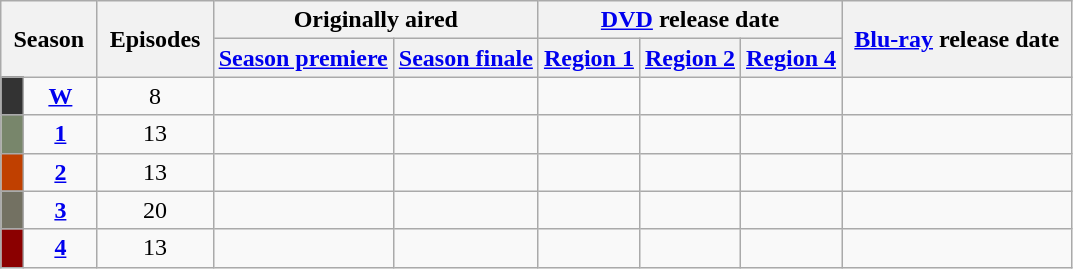<table class="wikitable" style="text-align: center;">
<tr>
<th style="padding: 0 8px;" colspan="2" rowspan="2">Season</th>
<th style="padding: 0 8px;" rowspan="2">Episodes</th>
<th colspan="2">Originally aired</th>
<th colspan="3"><a href='#'>DVD</a> release date</th>
<th style="padding: 0 8px;" rowspan="2"><a href='#'>Blu-ray</a> release date</th>
</tr>
<tr>
<th><a href='#'>Season premiere</a></th>
<th><a href='#'>Season finale</a></th>
<th><a href='#'>Region 1</a></th>
<th><a href='#'>Region 2</a></th>
<th><a href='#'>Region 4</a></th>
</tr>
<tr>
<td bgcolor="333333"></td>
<td><strong><a href='#'>W</a></strong></td>
<td>8</td>
<td></td>
<td></td>
<td style="padding: 0 8px;"></td>
<td style="padding: 0 8px;"></td>
<td style="padding: 0 8px;"></td>
<td></td>
</tr>
<tr>
<td bgcolor="78866B"></td>
<td><strong><a href='#'>1</a></strong></td>
<td>13</td>
<td></td>
<td></td>
<td></td>
<td></td>
<td></td>
<td></td>
</tr>
<tr>
<td bgcolor="C04000"></td>
<td><strong><a href='#'>2</a></strong></td>
<td>13</td>
<td></td>
<td style="padding: 0 8px;"></td>
<td></td>
<td></td>
<td></td>
<td></td>
</tr>
<tr>
<td bgcolor="737162"></td>
<td><strong><a href='#'>3</a></strong></td>
<td>20</td>
<td style="padding: 0 8px;"></td>
<td></td>
<td></td>
<td style="padding: 0 8px;"></td>
<td style="padding: 0 8px;"></td>
<td></td>
</tr>
<tr>
<td bgcolor="8B0000"></td>
<td><strong><a href='#'>4</a></strong></td>
<td>13</td>
<td></td>
<td style="padding: 0 8px;"></td>
<td></td>
<td></td>
<td></td>
<td></td>
</tr>
</table>
